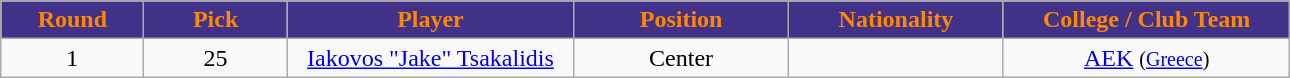<table class="wikitable sortable sortable">
<tr>
<th style="background:#423189; color:#FF8800" width="10%">Round</th>
<th style="background:#423189; color:#FF8800" width="10%">Pick</th>
<th style="background:#423189; color:#FF8800" width="20%">Player</th>
<th style="background:#423189; color:#FF8800" width="15%">Position</th>
<th style="background:#423189; color:#FF8800" width="15%">Nationality</th>
<th style="background:#423189; color:#FF8800" width="20%">College / Club Team</th>
</tr>
<tr style="text-align: center">
<td>1</td>
<td>25</td>
<td><a href='#'>Iakovos "Jake" Tsakalidis</a></td>
<td>Center</td>
<td></td>
<td><a href='#'>AEK</a> <small>(<a href='#'>Greece</a>)</small></td>
</tr>
</table>
